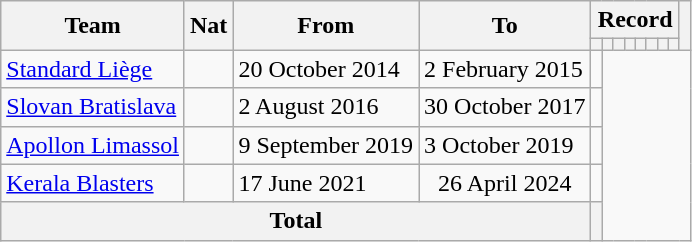<table class="wikitable" style="text-align:center">
<tr>
<th rowspan="2">Team</th>
<th rowspan="2">Nat</th>
<th rowspan="2">From</th>
<th rowspan="2">To</th>
<th colspan="8">Record</th>
<th rowspan="2"></th>
</tr>
<tr>
<th></th>
<th></th>
<th></th>
<th></th>
<th></th>
<th></th>
<th></th>
<th></th>
</tr>
<tr>
<td align=left><a href='#'>Standard Liège</a></td>
<td></td>
<td align="left">20 October 2014</td>
<td align=left>2 February 2015<br></td>
<td></td>
</tr>
<tr>
<td align=left><a href='#'>Slovan Bratislava</a></td>
<td></td>
<td align="left">2 August 2016</td>
<td align=left>30 October 2017<br></td>
<td></td>
</tr>
<tr>
<td align=left><a href='#'>Apollon Limassol</a></td>
<td></td>
<td align="left">9 September 2019</td>
<td align=left>3 October 2019<br></td>
<td></td>
</tr>
<tr>
<td align=left><a href='#'>Kerala Blasters</a></td>
<td></td>
<td align="left">17 June 2021</td>
<td align=center>26 April 2024<br></td>
<td></td>
</tr>
<tr>
<th colspan="4">Total<br></th>
<th></th>
</tr>
</table>
